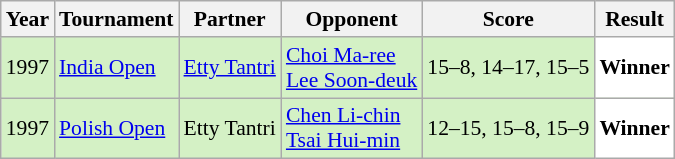<table class="sortable wikitable" style="font-size: 90%;">
<tr>
<th>Year</th>
<th>Tournament</th>
<th>Partner</th>
<th>Opponent</th>
<th>Score</th>
<th>Result</th>
</tr>
<tr style="background:#D4F1C5">
<td align="center">1997</td>
<td align="left"><a href='#'>India Open</a></td>
<td align="left"> <a href='#'>Etty Tantri</a></td>
<td align="left"> <a href='#'>Choi Ma-ree</a><br> <a href='#'>Lee Soon-deuk</a></td>
<td align="left">15–8, 14–17, 15–5</td>
<td style="text-align:left; background:white"> <strong>Winner</strong></td>
</tr>
<tr style="background:#D4F1C5">
<td align="center">1997</td>
<td align="left"><a href='#'>Polish Open</a></td>
<td align="left"> Etty Tantri</td>
<td align="left"> <a href='#'>Chen Li-chin</a><br> <a href='#'>Tsai Hui-min</a></td>
<td align="left">12–15, 15–8, 15–9</td>
<td style="text-align:left; background:white"> <strong>Winner</strong></td>
</tr>
</table>
